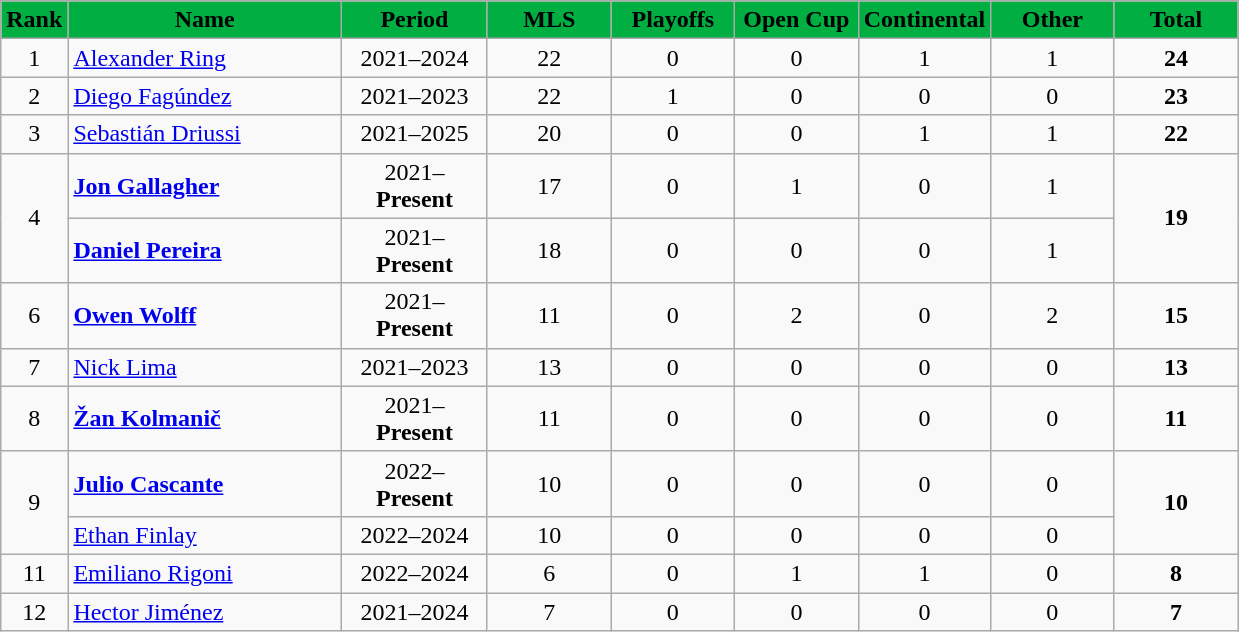<table class="wikitable sortable nowrap" style="text-align: center;">
<tr>
<th style="background:#00AE42; color:#000000">Rank</th>
<th style="background:#00AE42; color:#000000" width=175>Name</th>
<th style="background:#00AE42; color:#000000" width=90>Period</th>
<th style="background:#00AE42; color:#000000" width=75>MLS</th>
<th style="background:#00AE42; color:#000000" width=75>Playoffs</th>
<th style="background:#00AE42; color:#000000" width=75>Open Cup</th>
<th style="background:#00AE42; color:#000000" width=75>Continental</th>
<th style="background:#00AE42; color:#000000" width=75>Other</th>
<th style="background:#00AE42; color:#000000" width=75>Total</th>
</tr>
<tr>
<td>1</td>
<td align="left"> <a href='#'>Alexander Ring</a></td>
<td>2021–2024</td>
<td>22</td>
<td>0</td>
<td>0</td>
<td>1</td>
<td>1</td>
<td><strong>24</strong></td>
</tr>
<tr>
<td>2</td>
<td align="left"> <a href='#'>Diego Fagúndez</a></td>
<td>2021–2023</td>
<td>22</td>
<td>1</td>
<td>0</td>
<td>0</td>
<td>0</td>
<td><strong>23</strong></td>
</tr>
<tr>
<td>3</td>
<td align="left"> <a href='#'>Sebastián Driussi</a></td>
<td>2021–2025</td>
<td>20</td>
<td>0</td>
<td>0</td>
<td>1</td>
<td>1</td>
<td><strong>22</strong></td>
</tr>
<tr>
<td rowspan=2>4</td>
<td align="left"> <strong><a href='#'>Jon Gallagher</a></strong></td>
<td>2021–<strong>Present</strong></td>
<td>17</td>
<td>0</td>
<td>1</td>
<td>0</td>
<td>1</td>
<td rowspan=2><strong>19</strong></td>
</tr>
<tr>
<td align="left"> <strong><a href='#'>Daniel Pereira</a></strong></td>
<td>2021–<strong>Present</strong></td>
<td>18</td>
<td>0</td>
<td>0</td>
<td>0</td>
<td>1</td>
</tr>
<tr>
<td>6</td>
<td align="left"> <strong><a href='#'>Owen Wolff</a></strong></td>
<td>2021–<strong>Present</strong></td>
<td>11</td>
<td>0</td>
<td>2</td>
<td>0</td>
<td>2</td>
<td><strong>15</strong></td>
</tr>
<tr>
<td>7</td>
<td align="left"> <a href='#'>Nick Lima</a></td>
<td>2021–2023</td>
<td>13</td>
<td>0</td>
<td>0</td>
<td>0</td>
<td>0</td>
<td><strong>13</strong></td>
</tr>
<tr>
<td>8</td>
<td align="left"> <strong><a href='#'>Žan Kolmanič</a></strong></td>
<td>2021–<strong>Present</strong></td>
<td>11</td>
<td>0</td>
<td>0</td>
<td>0</td>
<td>0</td>
<td><strong>11</strong></td>
</tr>
<tr>
<td rowspan=2>9</td>
<td align="left"> <strong><a href='#'>Julio Cascante</a></strong></td>
<td>2022–<strong>Present</strong></td>
<td>10</td>
<td>0</td>
<td>0</td>
<td>0</td>
<td>0</td>
<td rowspan=2><strong>10</strong></td>
</tr>
<tr>
<td align="left"> <a href='#'>Ethan Finlay</a></td>
<td>2022–2024</td>
<td>10</td>
<td>0</td>
<td>0</td>
<td>0</td>
<td>0</td>
</tr>
<tr>
<td>11</td>
<td align="left"> <a href='#'>Emiliano Rigoni</a></td>
<td>2022–2024</td>
<td>6</td>
<td>0</td>
<td>1</td>
<td>1</td>
<td>0</td>
<td><strong>8</strong></td>
</tr>
<tr>
<td>12</td>
<td align="left"> <a href='#'>Hector Jiménez</a></td>
<td>2021–2024</td>
<td>7</td>
<td>0</td>
<td>0</td>
<td>0</td>
<td>0</td>
<td><strong>7</strong></td>
</tr>
</table>
